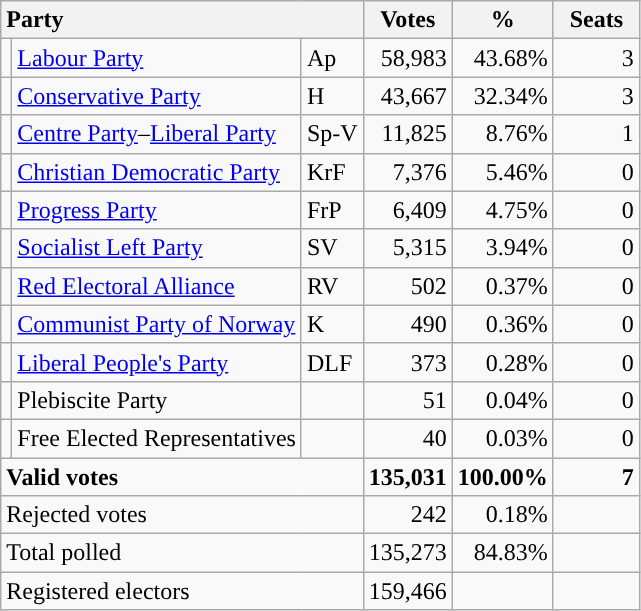<table class="wikitable" border="1" style="text-align:right;">
<tr>
<th style="text-align:left;" colspan=3>Party</th>
<th align=center width="50">Votes</th>
<th align=center width="50">%</th>
<th align=center width="50">Seats</th>
</tr>
<tr>
<td style="color:inherit;background:"></td>
<td align=left><a href='#'>Labour Party</a></td>
<td align=left>Ap</td>
<td>58,983</td>
<td>43.68%</td>
<td>3</td>
</tr>
<tr>
<td style="color:inherit;background:"></td>
<td align=left><a href='#'>Conservative Party</a></td>
<td align=left>H</td>
<td>43,667</td>
<td>32.34%</td>
<td>3</td>
</tr>
<tr>
<td></td>
<td align=left><a href='#'>Centre Party</a>–<a href='#'>Liberal Party</a></td>
<td align=left>Sp-V</td>
<td>11,825</td>
<td>8.76%</td>
<td>1</td>
</tr>
<tr>
<td style="color:inherit;background:"></td>
<td align=left><a href='#'>Christian Democratic Party</a></td>
<td align=left>KrF</td>
<td>7,376</td>
<td>5.46%</td>
<td>0</td>
</tr>
<tr>
<td style="color:inherit;background:"></td>
<td align=left><a href='#'>Progress Party</a></td>
<td align=left>FrP</td>
<td>6,409</td>
<td>4.75%</td>
<td>0</td>
</tr>
<tr>
<td style="color:inherit;background:"></td>
<td align=left><a href='#'>Socialist Left Party</a></td>
<td align=left>SV</td>
<td>5,315</td>
<td>3.94%</td>
<td>0</td>
</tr>
<tr>
<td style="color:inherit;background:"></td>
<td align=left><a href='#'>Red Electoral Alliance</a></td>
<td align=left>RV</td>
<td>502</td>
<td>0.37%</td>
<td>0</td>
</tr>
<tr>
<td style="color:inherit;background:"></td>
<td align=left><a href='#'>Communist Party of Norway</a></td>
<td align=left>K</td>
<td>490</td>
<td>0.36%</td>
<td>0</td>
</tr>
<tr>
<td style="color:inherit;background:"></td>
<td align=left><a href='#'>Liberal People's Party</a></td>
<td align=left>DLF</td>
<td>373</td>
<td>0.28%</td>
<td>0</td>
</tr>
<tr>
<td></td>
<td align=left>Plebiscite Party</td>
<td align=left></td>
<td>51</td>
<td>0.04%</td>
<td>0</td>
</tr>
<tr>
<td></td>
<td align=left>Free Elected Representatives</td>
<td align=left></td>
<td>40</td>
<td>0.03%</td>
<td>0</td>
</tr>
<tr style="font-weight:bold">
<td align=left colspan=3>Valid votes</td>
<td>135,031</td>
<td>100.00%</td>
<td>7</td>
</tr>
<tr>
<td align=left colspan=3>Rejected votes</td>
<td>242</td>
<td>0.18%</td>
<td></td>
</tr>
<tr>
<td align=left colspan=3>Total polled</td>
<td>135,273</td>
<td>84.83%</td>
<td></td>
</tr>
<tr>
<td align=left colspan=3>Registered electors</td>
<td>159,466</td>
<td></td>
<td></td>
</tr>
</table>
